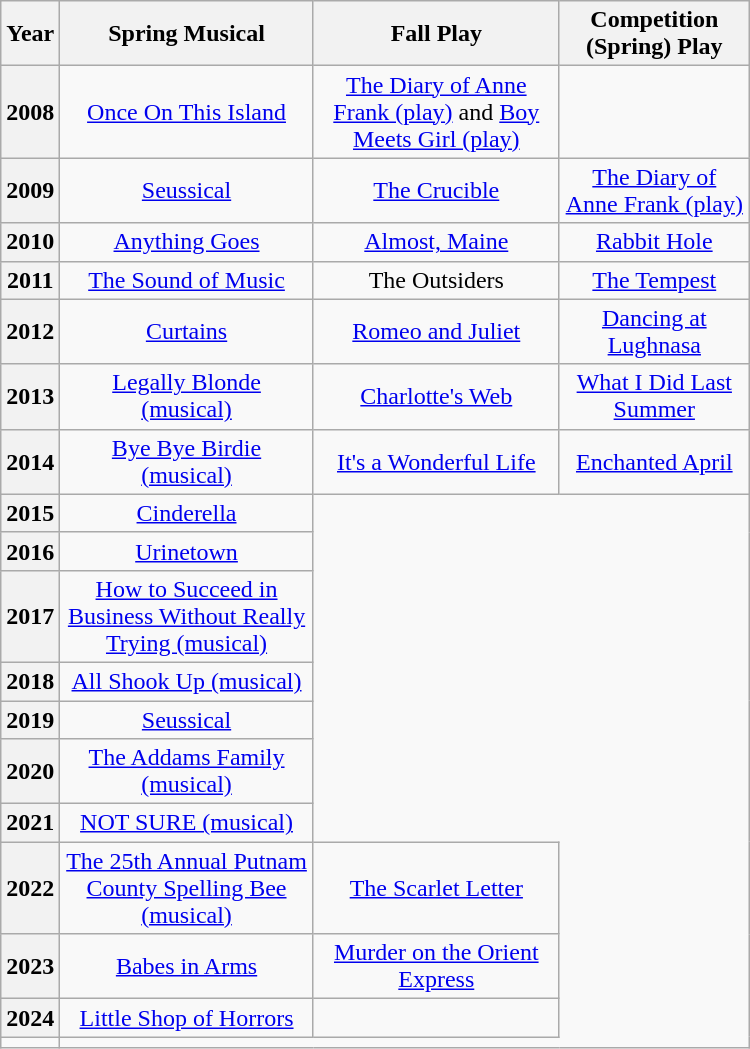<table class="wikitable" style="text-align:center; width:500px; height:200px;">
<tr>
<th>Year</th>
<th>Spring Musical</th>
<th>Fall Play</th>
<th>Competition (Spring) Play</th>
</tr>
<tr>
<th>2008</th>
<td><a href='#'>Once On This Island</a></td>
<td><a href='#'>The Diary of Anne Frank (play)</a> and <a href='#'>Boy Meets Girl (play)</a></td>
</tr>
<tr>
<th>2009</th>
<td><a href='#'>Seussical</a></td>
<td><a href='#'>The Crucible</a></td>
<td><a href='#'>The Diary of Anne Frank (play)</a></td>
</tr>
<tr>
<th>2010</th>
<td><a href='#'>Anything Goes</a></td>
<td><a href='#'>Almost, Maine</a></td>
<td><a href='#'>Rabbit Hole</a></td>
</tr>
<tr>
<th>2011</th>
<td><a href='#'>The Sound of Music</a></td>
<td>The Outsiders</td>
<td><a href='#'>The Tempest</a></td>
</tr>
<tr>
<th>2012</th>
<td><a href='#'>Curtains</a></td>
<td><a href='#'>Romeo and Juliet</a></td>
<td><a href='#'>Dancing at Lughnasa</a></td>
</tr>
<tr>
<th>2013</th>
<td><a href='#'>Legally Blonde (musical)</a></td>
<td><a href='#'>Charlotte's Web</a></td>
<td><a href='#'>What I Did Last Summer</a></td>
</tr>
<tr>
<th>2014</th>
<td><a href='#'>Bye Bye Birdie (musical)</a></td>
<td><a href='#'>It's a Wonderful Life</a></td>
<td><a href='#'>Enchanted April</a></td>
</tr>
<tr>
<th>2015</th>
<td><a href='#'>Cinderella</a></td>
</tr>
<tr>
<th>2016</th>
<td><a href='#'>Urinetown</a></td>
</tr>
<tr>
<th>2017</th>
<td><a href='#'>How to Succeed in Business Without Really Trying (musical)</a></td>
</tr>
<tr>
<th>2018</th>
<td><a href='#'>All Shook Up (musical)</a></td>
</tr>
<tr>
<th>2019</th>
<td><a href='#'>Seussical</a></td>
</tr>
<tr>
<th>2020</th>
<td><a href='#'>The Addams Family (musical)</a></td>
</tr>
<tr>
<th>2021</th>
<td><a href='#'>NOT SURE (musical)</a></td>
</tr>
<tr>
<th>2022</th>
<td><a href='#'>The 25th Annual Putnam County Spelling Bee (musical)</a></td>
<td><a href='#'>The Scarlet Letter</a></td>
</tr>
<tr>
<th>2023</th>
<td><a href='#'>Babes in Arms</a></td>
<td><a href='#'>Murder on the Orient Express</a></td>
</tr>
<tr>
<th>2024</th>
<td><a href='#'>Little Shop of Horrors</a></td>
<td></td>
</tr>
<tr>
<td></td>
</tr>
</table>
